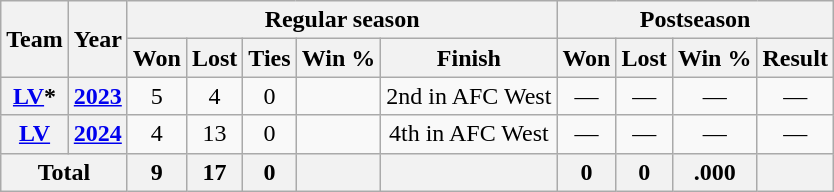<table class="wikitable" style="text-align:center;">
<tr>
<th rowspan="2">Team</th>
<th rowspan="2">Year</th>
<th colspan="5">Regular season</th>
<th colspan="4">Postseason</th>
</tr>
<tr>
<th>Won</th>
<th>Lost</th>
<th>Ties</th>
<th>Win %</th>
<th>Finish</th>
<th>Won</th>
<th>Lost</th>
<th>Win %</th>
<th>Result</th>
</tr>
<tr>
<th><a href='#'>LV</a>*</th>
<th><a href='#'>2023</a></th>
<td>5</td>
<td>4</td>
<td>0</td>
<td></td>
<td>2nd in AFC West</td>
<td>—</td>
<td>—</td>
<td>—</td>
<td>—</td>
</tr>
<tr>
<th><a href='#'>LV</a></th>
<th><a href='#'>2024</a></th>
<td>4</td>
<td>13</td>
<td>0</td>
<td></td>
<td>4th in AFC West</td>
<td>—</td>
<td>—</td>
<td>—</td>
<td>—</td>
</tr>
<tr>
<th colspan="2">Total</th>
<th>9</th>
<th>17</th>
<th>0</th>
<th></th>
<th></th>
<th>0</th>
<th>0</th>
<th>.000</th>
<th></th>
</tr>
</table>
